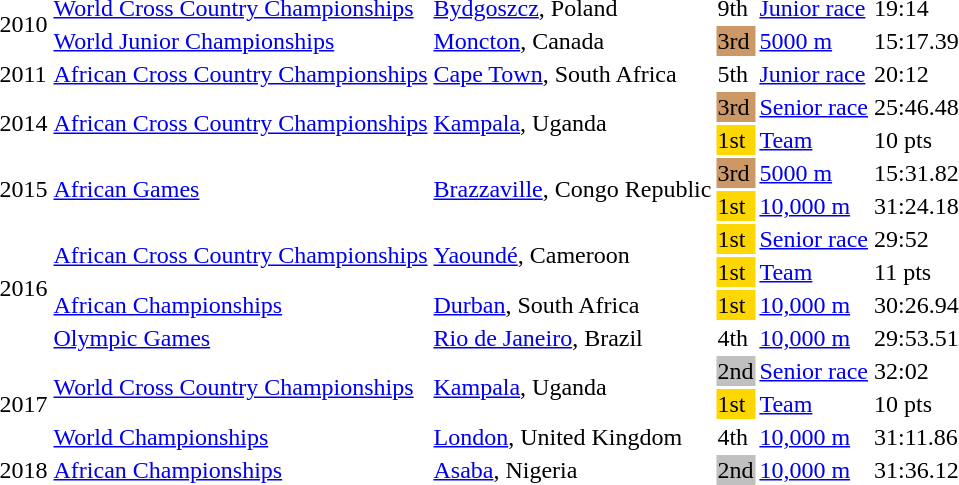<table>
<tr>
<td rowspan=2>2010</td>
<td><a href='#'>World Cross Country Championships</a></td>
<td><a href='#'>Bydgoszcz</a>, Poland</td>
<td>9th</td>
<td><a href='#'>Junior race</a></td>
<td>19:14</td>
</tr>
<tr>
<td><a href='#'>World Junior Championships</a></td>
<td><a href='#'>Moncton</a>, Canada</td>
<td bgcolor=cc9966>3rd</td>
<td><a href='#'>5000 m</a></td>
<td>15:17.39</td>
</tr>
<tr>
<td>2011</td>
<td><a href='#'>African Cross Country Championships</a></td>
<td><a href='#'>Cape Town</a>, South Africa</td>
<td>5th</td>
<td><a href='#'>Junior race</a></td>
<td>20:12</td>
</tr>
<tr>
<td rowspan=2>2014</td>
<td rowspan=2><a href='#'>African Cross Country Championships</a></td>
<td rowspan=2><a href='#'>Kampala</a>, Uganda</td>
<td bgcolor=cc9966>3rd</td>
<td><a href='#'>Senior race</a></td>
<td>25:46.48</td>
</tr>
<tr>
<td bgcolor=gold>1st</td>
<td><a href='#'>Team</a></td>
<td>10 pts</td>
</tr>
<tr>
<td rowspan=2>2015</td>
<td rowspan=2><a href='#'>African Games</a></td>
<td rowspan=2><a href='#'>Brazzaville</a>, Congo Republic</td>
<td bgcolor=cc9966>3rd</td>
<td><a href='#'>5000 m</a></td>
<td>15:31.82</td>
</tr>
<tr>
<td bgcolor=gold>1st</td>
<td><a href='#'>10,000 m</a></td>
<td>31:24.18 <strong></strong></td>
</tr>
<tr>
<td rowspan=4>2016</td>
<td rowspan=2><a href='#'>African Cross Country Championships</a></td>
<td rowspan=2><a href='#'>Yaoundé</a>, Cameroon</td>
<td bgcolor=gold>1st</td>
<td><a href='#'>Senior race</a></td>
<td>29:52</td>
</tr>
<tr>
<td bgcolor=gold>1st</td>
<td><a href='#'>Team</a></td>
<td>11 pts</td>
</tr>
<tr>
<td><a href='#'>African Championships</a></td>
<td><a href='#'>Durban</a>, South Africa</td>
<td bgcolor=gold>1st</td>
<td><a href='#'>10,000 m</a></td>
<td>30:26.94</td>
</tr>
<tr>
<td><a href='#'>Olympic Games</a></td>
<td><a href='#'>Rio de Janeiro</a>, Brazil</td>
<td>4th</td>
<td><a href='#'>10,000 m</a></td>
<td>29:53.51</td>
</tr>
<tr>
<td rowspan=3>2017</td>
<td rowspan=2><a href='#'>World Cross Country Championships</a></td>
<td rowspan=2><a href='#'>Kampala</a>, Uganda</td>
<td bgcolor=silver>2nd</td>
<td><a href='#'>Senior race</a></td>
<td>32:02</td>
</tr>
<tr>
<td bgcolor=gold>1st</td>
<td><a href='#'>Team</a></td>
<td>10 pts</td>
</tr>
<tr>
<td><a href='#'>World Championships</a></td>
<td><a href='#'>London</a>, United Kingdom</td>
<td>4th</td>
<td><a href='#'>10,000 m</a></td>
<td>31:11.86</td>
</tr>
<tr>
<td>2018</td>
<td><a href='#'>African Championships</a></td>
<td><a href='#'>Asaba</a>, Nigeria</td>
<td bgcolor=silver>2nd</td>
<td><a href='#'>10,000 m</a></td>
<td>31:36.12</td>
</tr>
</table>
